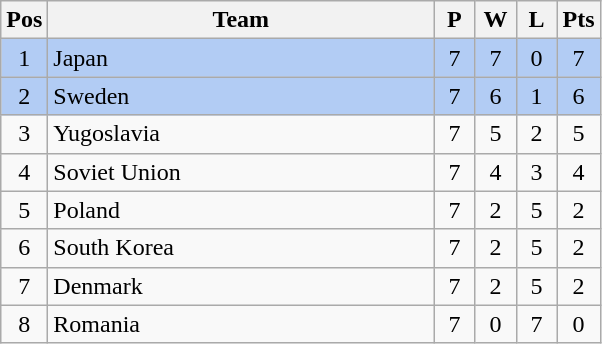<table class="wikitable" style="font-size: 100%">
<tr>
<th width=15>Pos</th>
<th width=250>Team</th>
<th width=20>P</th>
<th width=20>W</th>
<th width=20>L</th>
<th width=20>Pts</th>
</tr>
<tr align=center style="background: #b2ccf4;">
<td>1</td>
<td align="left"> Japan</td>
<td>7</td>
<td>7</td>
<td>0</td>
<td>7</td>
</tr>
<tr align=center style="background: #b2ccf4;">
<td>2</td>
<td align="left"> Sweden</td>
<td>7</td>
<td>6</td>
<td>1</td>
<td>6</td>
</tr>
<tr align=center>
<td>3</td>
<td align="left"> Yugoslavia</td>
<td>7</td>
<td>5</td>
<td>2</td>
<td>5</td>
</tr>
<tr align=center>
<td>4</td>
<td align="left"> Soviet Union</td>
<td>7</td>
<td>4</td>
<td>3</td>
<td>4</td>
</tr>
<tr align=center>
<td>5</td>
<td align="left"> Poland</td>
<td>7</td>
<td>2</td>
<td>5</td>
<td>2</td>
</tr>
<tr align=center>
<td>6</td>
<td align="left"> South Korea</td>
<td>7</td>
<td>2</td>
<td>5</td>
<td>2</td>
</tr>
<tr align=center>
<td>7</td>
<td align="left"> Denmark</td>
<td>7</td>
<td>2</td>
<td>5</td>
<td>2</td>
</tr>
<tr align=center>
<td>8</td>
<td align="left"> Romania</td>
<td>7</td>
<td>0</td>
<td>7</td>
<td>0</td>
</tr>
</table>
